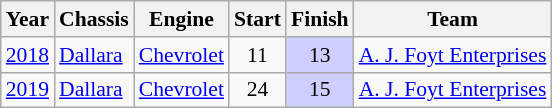<table class="wikitable" style="font-size: 90%;">
<tr>
<th>Year</th>
<th>Chassis</th>
<th>Engine</th>
<th>Start</th>
<th>Finish</th>
<th>Team</th>
</tr>
<tr>
<td><a href='#'>2018</a></td>
<td><a href='#'>Dallara</a></td>
<td><a href='#'>Chevrolet</a></td>
<td align=center>11</td>
<td style="text-align:center; background:#CFCFFF;">13</td>
<td nowrap><a href='#'>A. J. Foyt Enterprises</a></td>
</tr>
<tr>
<td><a href='#'>2019</a></td>
<td><a href='#'>Dallara</a></td>
<td><a href='#'>Chevrolet</a></td>
<td align=center>24</td>
<td style="text-align:center; background:#CFCFFF;">15</td>
<td nowrap><a href='#'>A. J. Foyt Enterprises</a></td>
</tr>
</table>
